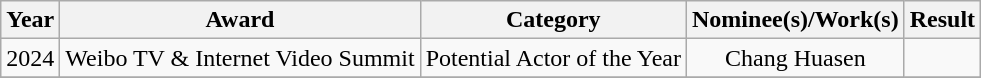<table class="wikitable sortable plainrowheaders" style="text-align:center;">
<tr>
<th scope="col">Year</th>
<th scope="col">Award</th>
<th scope="col">Category</th>
<th scope="col">Nominee(s)/Work(s)</th>
<th scope="col">Result</th>
</tr>
<tr>
<td>2024</td>
<td>Weibo TV & Internet Video Summit</td>
<td>Potential Actor of the Year</td>
<td>Chang Huasen</td>
<td></td>
</tr>
<tr>
</tr>
</table>
